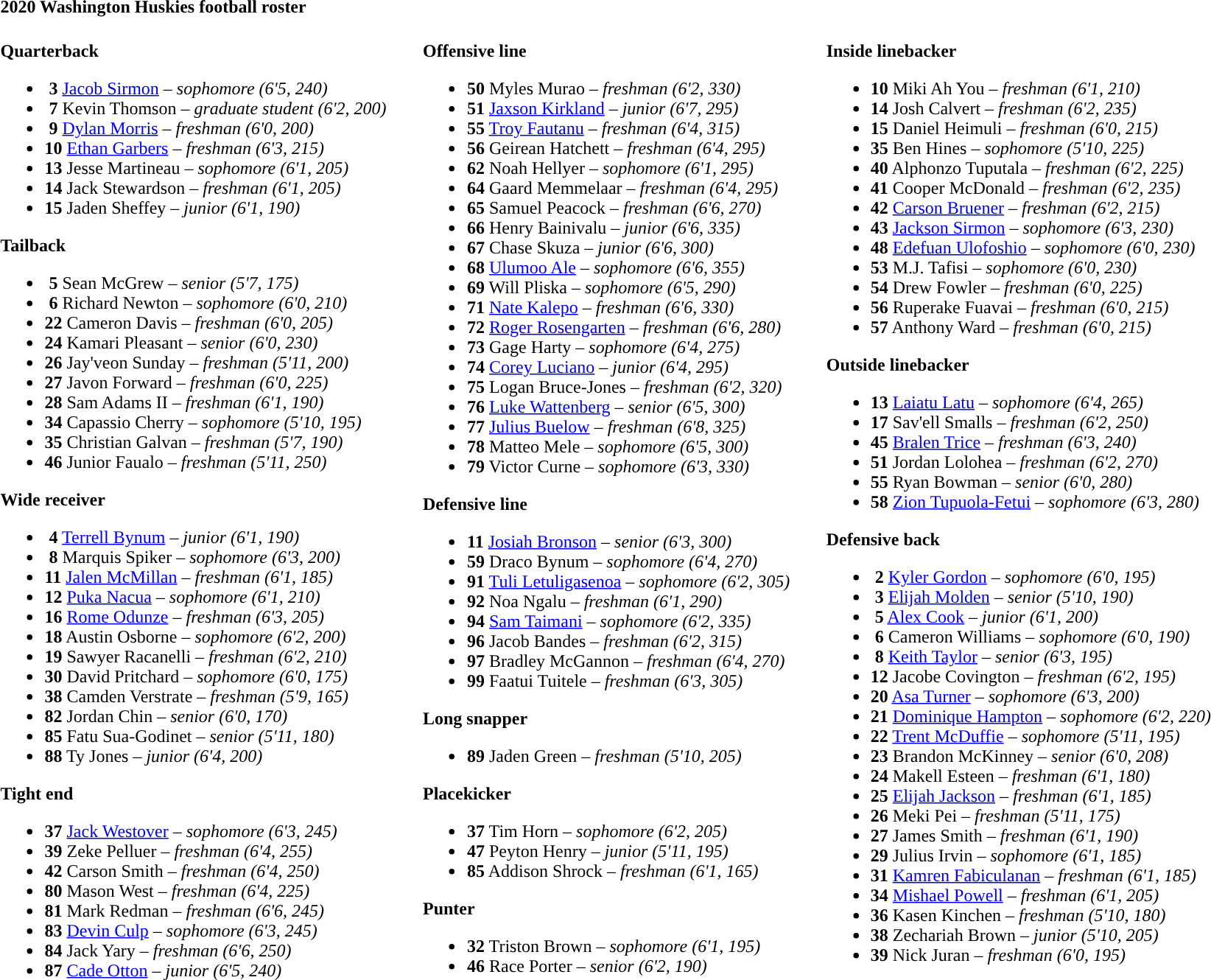<table class="toccolours" style="text-align: left;">
<tr>
<td colspan=11><strong>2020 Washington Huskies football roster</strong></td>
</tr>
<tr>
<td valign="top"><br><strong>Quarterback</strong><ul><li><strong> 3</strong>  <a href='#'>Jacob Sirmon</a> – <em>sophomore (6'5, 240)</em></li><li><strong> 7</strong>  Kevin Thomson – <em>graduate student (6'2, 200)</em></li><li><strong> 9</strong>  <a href='#'>Dylan Morris</a> – <em> freshman (6'0, 200)</em></li><li><strong>10</strong>  <a href='#'>Ethan Garbers</a> – <em>freshman (6'3, 215)</em></li><li><strong>13</strong>  Jesse Martineau – <em>sophomore (6'1, 205)</em></li><li><strong>14</strong>  Jack Stewardson – <em>freshman (6'1, 205)</em></li><li><strong>15</strong>  Jaden Sheffey – <em>junior (6'1, 190)</em></li></ul><strong>Tailback</strong><ul><li><strong> 5</strong>  Sean McGrew – <em>senior (5'7, 175)</em></li><li><strong> 6</strong>  Richard Newton – <em>sophomore (6'0, 210)</em></li><li><strong>22</strong>  Cameron Davis – <em> freshman (6'0, 205)</em></li><li><strong>24</strong>  Kamari Pleasant – <em>senior (6'0, 230)</em></li><li><strong>26</strong>  Jay'veon Sunday – <em>freshman (5'11, 200)</em></li><li><strong>27</strong>  Javon Forward – <em>freshman (6'0, 225)</em></li><li><strong>28</strong>  Sam Adams II – <em>freshman (6'1, 190)</em></li><li><strong>34</strong>  Capassio Cherry – <em>sophomore (5'10, 195)</em></li><li><strong>35</strong>  Christian Galvan – <em>freshman (5'7, 190)</em></li><li><strong>46</strong>  Junior Faualo – <em>freshman (5'11, 250)</em></li></ul><strong>Wide receiver</strong><ul><li><strong> 4</strong>  <a href='#'>Terrell Bynum</a> – <em>junior (6'1, 190)</em></li><li><strong> 8</strong>  Marquis Spiker – <em>sophomore (6'3, 200)</em></li><li><strong>11</strong>  <a href='#'>Jalen McMillan</a> – <em>freshman (6'1, 185)</em></li><li><strong>12</strong>  <a href='#'>Puka Nacua</a> – <em>sophomore (6'1, 210)</em></li><li><strong>16</strong>  <a href='#'>Rome Odunze</a> – <em>freshman (6'3, 205)</em></li><li><strong>18</strong>  Austin Osborne – <em>sophomore (6'2, 200)</em></li><li><strong>19</strong>  Sawyer Racanelli – <em>freshman (6'2, 210)</em></li><li><strong>30</strong>  David Pritchard – <em>sophomore (6'0, 175)</em></li><li><strong>38</strong>  Camden Verstrate – <em> freshman (5'9, 165)</em></li><li><strong>82</strong>  Jordan Chin – <em>senior (6'0, 170)</em></li><li><strong>85</strong>  Fatu Sua-Godinet – <em>senior (5'11, 180)</em></li><li><strong>88</strong>  Ty Jones – <em>junior (6'4, 200)</em></li></ul><strong>Tight end</strong><ul><li><strong>37</strong>  <a href='#'>Jack Westover</a> – <em>sophomore (6'3, 245)</em></li><li><strong>39</strong>  Zeke Pelluer – <em> freshman (6'4, 255)</em></li><li><strong>42</strong>  Carson Smith – <em> freshman (6'4, 250)</em></li><li><strong>80</strong>  Mason West – <em>freshman (6'4, 225)</em></li><li><strong>81</strong>  Mark Redman – <em>freshman (6'6, 245)</em></li><li><strong>83</strong>  <a href='#'>Devin Culp</a> – <em>sophomore (6'3, 245)</em></li><li><strong>84</strong>  Jack Yary – <em>freshman (6'6, 250)</em></li><li><strong>87</strong>  <a href='#'>Cade Otton</a> – <em>junior (6'5, 240)</em></li></ul></td>
<td width="25"> </td>
<td valign="top"><br><strong>Offensive line</strong><ul><li><strong>50</strong>  Myles Murao – <em>freshman (6'2, 330)</em></li><li><strong>51</strong>  <a href='#'>Jaxson Kirkland</a> – <em>junior (6'7, 295)</em></li><li><strong>55</strong>  <a href='#'>Troy Fautanu</a> – <em> freshman (6'4, 315)</em></li><li><strong>56</strong>  Geirean Hatchett – <em>freshman (6'4, 295)</em></li><li><strong>62</strong>  Noah Hellyer – <em>sophomore (6'1, 295)</em></li><li><strong>64</strong>  Gaard Memmelaar – <em>freshman (6'4, 295)</em></li><li><strong>65</strong>  Samuel Peacock – <em>freshman (6'6, 270)</em></li><li><strong>66</strong>  Henry Bainivalu – <em>junior (6'6, 335)</em></li><li><strong>67</strong>  Chase Skuza – <em>junior (6'6, 300)</em></li><li><strong>68</strong>  <a href='#'>Ulumoo Ale</a> – <em>sophomore (6'6, 355)</em></li><li><strong>69</strong>  Will Pliska – <em>sophomore (6'5, 290)</em></li><li><strong>71</strong>  <a href='#'>Nate Kalepo</a> – <em> freshman (6'6, 330)</em></li><li><strong>72</strong>  <a href='#'>Roger Rosengarten</a> – <em>freshman (6'6, 280)</em></li><li><strong>73</strong>  Gage Harty – <em>sophomore (6'4, 275)</em></li><li><strong>74</strong>  <a href='#'>Corey Luciano</a> – <em>junior (6'4, 295)</em></li><li><strong>75</strong>  Logan Bruce-Jones – <em>freshman (6'2, 320)</em></li><li><strong>76</strong>  <a href='#'>Luke Wattenberg</a> – <em>senior (6'5, 300)</em></li><li><strong>77</strong>  <a href='#'>Julius Buelow</a> – <em> freshman (6'8, 325)</em></li><li><strong>78</strong>  Matteo Mele – <em>sophomore (6'5, 300)</em></li><li><strong>79</strong>  Victor Curne – <em>sophomore (6'3, 330)</em></li></ul><strong>Defensive line</strong><ul><li><strong>11</strong>  <a href='#'>Josiah Bronson</a> – <em>senior (6'3, 300)</em></li><li><strong>59</strong>  Draco Bynum – <em>sophomore (6'4, 270)</em></li><li><strong>91</strong>  <a href='#'>Tuli Letuligasenoa</a> – <em>sophomore (6'2, 305)</em></li><li><strong>92</strong>  Noa Ngalu – <em> freshman (6'1, 290)</em></li><li><strong>94</strong>  <a href='#'>Sam Taimani</a> – <em>sophomore (6'2, 335)</em></li><li><strong>96</strong>  Jacob Bandes – <em> freshman (6'2, 315)</em></li><li><strong>97</strong>  Bradley McGannon – <em>freshman (6'4, 270)</em></li><li><strong>99</strong>  Faatui Tuitele – <em> freshman (6'3, 305)</em></li></ul><strong>Long snapper</strong><ul><li><strong>89</strong>  Jaden Green – <em>freshman (5'10, 205)</em></li></ul><strong>Placekicker</strong><ul><li><strong>37</strong>  Tim Horn – <em>sophomore (6'2, 205)</em></li><li><strong>47</strong>  Peyton Henry – <em>junior (5'11, 195)</em></li><li><strong>85</strong>  Addison Shrock – <em>freshman (6'1, 165)</em></li></ul><strong>Punter</strong><ul><li><strong>32</strong>  Triston Brown – <em>sophomore (6'1, 195)</em></li><li><strong>46</strong>  Race Porter – <em>senior (6'2, 190)</em></li></ul></td>
<td width="25"> </td>
<td valign="top"><br><strong>Inside linebacker</strong><ul><li><strong>10</strong>  Miki Ah You – <em> freshman (6'1, 210)</em></li><li><strong>14</strong>  Josh Calvert – <em> freshman (6'2, 235)</em></li><li><strong>15</strong>  Daniel Heimuli – <em> freshman (6'0, 215)</em></li><li><strong>35</strong>  Ben Hines – <em>sophomore (5'10, 225)</em></li><li><strong>40</strong>  Alphonzo Tuputala – <em> freshman (6'2, 225)</em></li><li><strong>41</strong>  Cooper McDonald – <em>freshman (6'2, 235)</em></li><li><strong>42</strong>  <a href='#'>Carson Bruener</a> – <em>freshman (6'2, 215)</em></li><li><strong>43</strong>  <a href='#'>Jackson Sirmon</a> – <em>sophomore (6'3, 230)</em></li><li><strong>48</strong>  <a href='#'>Edefuan Ulofoshio</a> – <em>sophomore (6'0, 230)</em></li><li><strong>53</strong>  M.J. Tafisi – <em>sophomore (6'0, 230)</em></li><li><strong>54</strong>  Drew Fowler – <em> freshman (6'0, 225)</em></li><li><strong>56</strong>  Ruperake Fuavai – <em> freshman (6'0, 215)</em></li><li><strong>57</strong>  Anthony Ward – <em>freshman (6'0, 215)</em></li></ul><strong>Outside linebacker</strong><ul><li><strong>13</strong>  <a href='#'>Laiatu Latu</a> – <em>sophomore (6'4, 265)</em></li><li><strong>17</strong>  Sav'ell Smalls – <em>freshman (6'2, 250)</em></li><li><strong>45</strong>  <a href='#'>Bralen Trice</a> – <em> freshman (6'3, 240)</em></li><li><strong>51</strong>  Jordan Lolohea – <em>freshman (6'2, 270)</em></li><li><strong>55</strong>  Ryan Bowman – <em>senior (6'0, 280)</em></li><li><strong>58</strong>  <a href='#'>Zion Tupuola-Fetui</a> – <em>sophomore (6'3, 280)</em></li></ul><strong>Defensive back</strong><ul><li><strong> 2</strong>  <a href='#'>Kyler Gordon</a> – <em>sophomore (6'0, 195)</em></li><li><strong> 3</strong>  <a href='#'>Elijah Molden</a> – <em>senior (5'10, 190)</em></li><li><strong> 5</strong>  <a href='#'>Alex Cook</a> – <em>junior (6'1, 200)</em></li><li><strong> 6</strong>  Cameron Williams – <em>sophomore (6'0, 190)</em></li><li><strong> 8</strong>  <a href='#'>Keith Taylor</a> – <em>senior (6'3, 195)</em></li><li><strong>12</strong>  Jacobe Covington – <em>freshman (6'2, 195)</em></li><li><strong>20</strong>  <a href='#'>Asa Turner</a> – <em>sophomore (6'3, 200)</em></li><li><strong>21</strong>  <a href='#'>Dominique Hampton</a> – <em>sophomore (6'2, 220)</em></li><li><strong>22</strong>  <a href='#'>Trent McDuffie</a> – <em>sophomore (5'11, 195)</em></li><li><strong>23</strong>  Brandon McKinney – <em>senior (6'0, 208)</em></li><li><strong>24</strong>  Makell Esteen – <em>freshman (6'1, 180)</em></li><li><strong>25</strong>  <a href='#'>Elijah Jackson</a> – <em>freshman (6'1, 185)</em></li><li><strong>26</strong>  Meki Pei – <em>freshman (5'11, 175)</em></li><li><strong>27</strong>  James Smith – <em>freshman (6'1, 190)</em></li><li><strong>29</strong>  Julius Irvin – <em>sophomore (6'1, 185)</em></li><li><strong>31</strong>  <a href='#'>Kamren Fabiculanan</a> – <em> freshman (6'1, 185)</em></li><li><strong>34</strong>  <a href='#'>Mishael Powell</a> – <em> freshman (6'1, 205)</em></li><li><strong>36</strong>  Kasen Kinchen – <em>freshman (5'10, 180)</em></li><li><strong>38</strong>  Zechariah Brown – <em>junior (5'10, 205)</em></li><li><strong>39</strong>  Nick Juran – <em> freshman (6'0, 195)</em></li></ul></td>
</tr>
</table>
